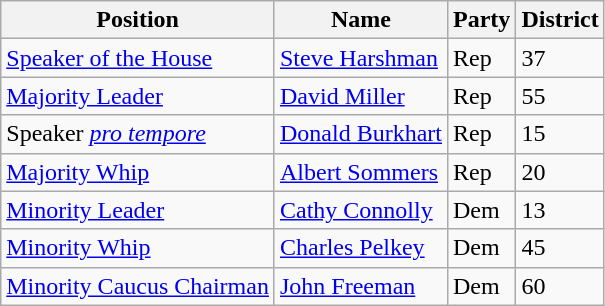<table class=wikitable>
<tr>
<th>Position</th>
<th>Name</th>
<th>Party</th>
<th>District</th>
</tr>
<tr>
<td><a href='#'>Speaker of the House</a></td>
<td><a href='#'>Steve Harshman</a></td>
<td>Rep</td>
<td>37</td>
</tr>
<tr>
<td><a href='#'>Majority Leader</a></td>
<td><a href='#'>David Miller</a></td>
<td>Rep</td>
<td>55</td>
</tr>
<tr>
<td>Speaker <em><a href='#'>pro tempore</a></em></td>
<td><a href='#'>Donald Burkhart</a></td>
<td>Rep</td>
<td>15</td>
</tr>
<tr>
<td><a href='#'>Majority Whip</a></td>
<td><a href='#'>Albert Sommers</a></td>
<td>Rep</td>
<td>20</td>
</tr>
<tr>
<td><a href='#'>Minority Leader</a></td>
<td><a href='#'>Cathy Connolly</a></td>
<td>Dem</td>
<td>13</td>
</tr>
<tr>
<td><a href='#'>Minority Whip</a></td>
<td><a href='#'>Charles Pelkey</a></td>
<td>Dem</td>
<td>45</td>
</tr>
<tr>
<td><a href='#'>Minority Caucus Chairman</a></td>
<td><a href='#'>John Freeman</a></td>
<td>Dem</td>
<td>60</td>
</tr>
</table>
